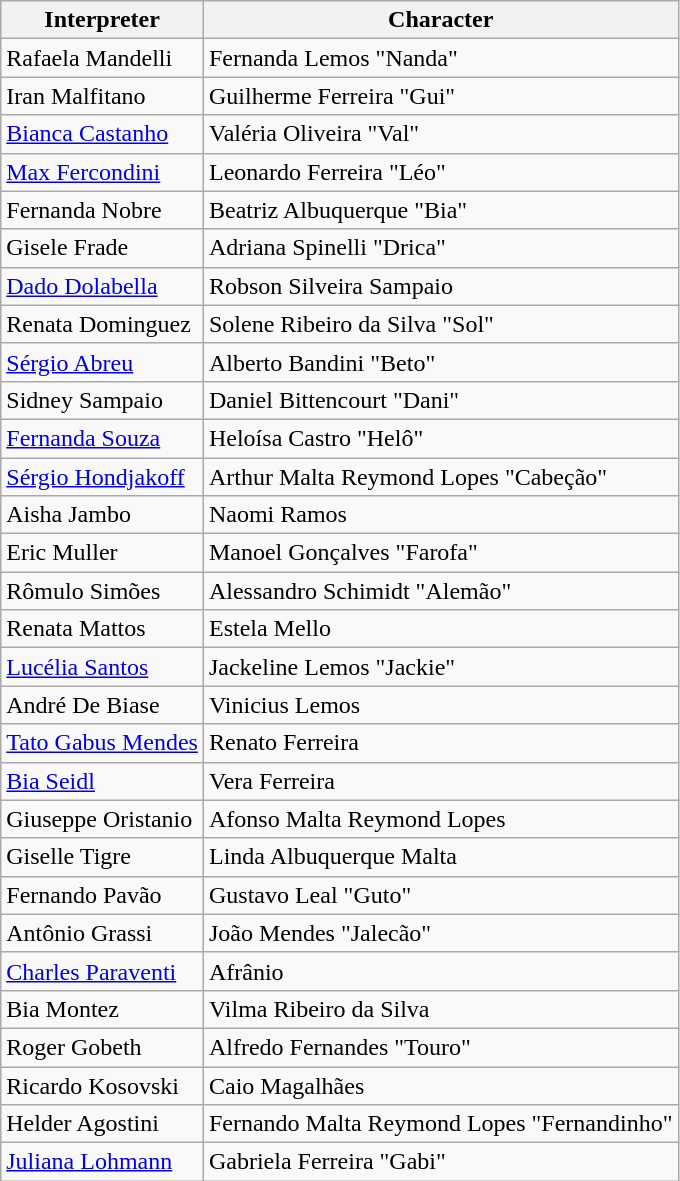<table class="wikitable">
<tr>
<th>Interpreter</th>
<th>Character</th>
</tr>
<tr>
<td>Rafaela Mandelli</td>
<td>Fernanda Lemos "Nanda"</td>
</tr>
<tr>
<td>Iran Malfitano</td>
<td>Guilherme Ferreira "Gui"</td>
</tr>
<tr>
<td><a href='#'>Bianca Castanho</a></td>
<td>Valéria Oliveira "Val"</td>
</tr>
<tr>
<td><a href='#'>Max Fercondini</a></td>
<td>Leonardo Ferreira "Léo"</td>
</tr>
<tr>
<td>Fernanda Nobre</td>
<td>Beatriz Albuquerque "Bia"</td>
</tr>
<tr>
<td>Gisele Frade</td>
<td>Adriana Spinelli "Drica"</td>
</tr>
<tr>
<td><a href='#'>Dado Dolabella</a></td>
<td>Robson Silveira Sampaio</td>
</tr>
<tr>
<td>Renata Dominguez</td>
<td>Solene Ribeiro da Silva "Sol"</td>
</tr>
<tr>
<td><a href='#'>Sérgio Abreu</a></td>
<td>Alberto Bandini "Beto"</td>
</tr>
<tr>
<td>Sidney Sampaio</td>
<td>Daniel Bittencourt "Dani"</td>
</tr>
<tr>
<td><a href='#'>Fernanda Souza</a></td>
<td>Heloísa Castro "Helô"</td>
</tr>
<tr>
<td><a href='#'>Sérgio Hondjakoff</a></td>
<td>Arthur Malta Reymond Lopes "Cabeção"</td>
</tr>
<tr>
<td>Aisha Jambo</td>
<td>Naomi Ramos</td>
</tr>
<tr>
<td>Eric Muller</td>
<td>Manoel Gonçalves "Farofa"</td>
</tr>
<tr>
<td>Rômulo Simões</td>
<td>Alessandro Schimidt "Alemão"</td>
</tr>
<tr>
<td>Renata Mattos</td>
<td>Estela Mello</td>
</tr>
<tr>
<td><a href='#'>Lucélia Santos</a></td>
<td>Jackeline Lemos "Jackie"</td>
</tr>
<tr>
<td>André De Biase</td>
<td>Vinicius Lemos</td>
</tr>
<tr>
<td><a href='#'>Tato Gabus Mendes</a></td>
<td>Renato Ferreira</td>
</tr>
<tr>
<td><a href='#'>Bia Seidl</a></td>
<td>Vera Ferreira</td>
</tr>
<tr>
<td>Giuseppe Oristanio</td>
<td>Afonso Malta Reymond Lopes</td>
</tr>
<tr>
<td>Giselle Tigre</td>
<td>Linda Albuquerque Malta</td>
</tr>
<tr>
<td>Fernando Pavão</td>
<td>Gustavo Leal "Guto"</td>
</tr>
<tr>
<td>Antônio Grassi</td>
<td>João Mendes "Jalecão"</td>
</tr>
<tr>
<td><a href='#'>Charles Paraventi</a></td>
<td>Afrânio</td>
</tr>
<tr>
<td>Bia Montez</td>
<td>Vilma Ribeiro da Silva</td>
</tr>
<tr>
<td>Roger Gobeth</td>
<td>Alfredo Fernandes "Touro"</td>
</tr>
<tr>
<td>Ricardo Kosovski</td>
<td>Caio Magalhães</td>
</tr>
<tr>
<td>Helder Agostini</td>
<td>Fernando Malta Reymond Lopes "Fernandinho"</td>
</tr>
<tr>
<td><a href='#'>Juliana Lohmann</a></td>
<td>Gabriela Ferreira "Gabi"</td>
</tr>
</table>
